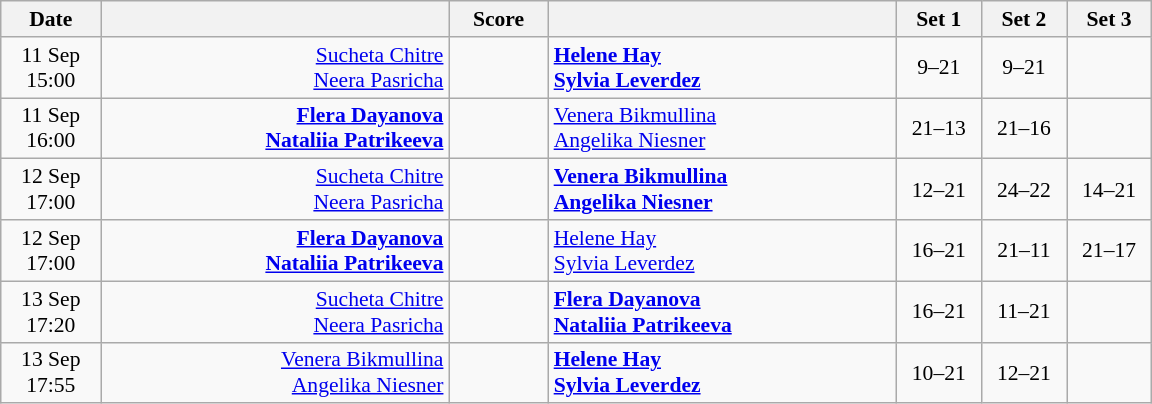<table class="wikitable" style="text-align: center; font-size:90%">
<tr>
<th width="60">Date</th>
<th align="right" width="225"></th>
<th width="60">Score</th>
<th align="left" width="225"></th>
<th width="50">Set 1</th>
<th width="50">Set 2</th>
<th width="50">Set 3</th>
</tr>
<tr>
<td>11 Sep<br>15:00</td>
<td align="right"><a href='#'>Sucheta Chitre</a> <br><a href='#'>Neera Pasricha</a> </td>
<td align="center"></td>
<td align="left"><strong> <a href='#'>Helene Hay</a><br> <a href='#'>Sylvia Leverdez</a></strong></td>
<td>9–21</td>
<td>9–21</td>
<td></td>
</tr>
<tr>
<td>11 Sep<br>16:00</td>
<td align="right"><strong><a href='#'>Flera Dayanova</a> <br><a href='#'>Nataliia Patrikeeva</a> </strong></td>
<td align="center"></td>
<td align="left"> <a href='#'>Venera Bikmullina</a><br> <a href='#'>Angelika Niesner</a></td>
<td>21–13</td>
<td>21–16</td>
<td></td>
</tr>
<tr>
<td>12 Sep<br>17:00</td>
<td align="right"><a href='#'>Sucheta Chitre</a> <br><a href='#'>Neera Pasricha</a> </td>
<td align="center"></td>
<td align="left"><strong> <a href='#'>Venera Bikmullina</a><br> <a href='#'>Angelika Niesner</a></strong></td>
<td>12–21</td>
<td>24–22</td>
<td>14–21</td>
</tr>
<tr>
<td>12 Sep<br>17:00</td>
<td align="right"><strong><a href='#'>Flera Dayanova</a> <br><a href='#'>Nataliia Patrikeeva</a> </strong></td>
<td align="center"></td>
<td align="left"> <a href='#'>Helene Hay</a><br> <a href='#'>Sylvia Leverdez</a></td>
<td>16–21</td>
<td>21–11</td>
<td>21–17</td>
</tr>
<tr>
<td>13 Sep<br>17:20</td>
<td align="right"><a href='#'>Sucheta Chitre</a> <br><a href='#'>Neera Pasricha</a> </td>
<td align="center"></td>
<td align="left"><strong> <a href='#'>Flera Dayanova</a><br> <a href='#'>Nataliia Patrikeeva</a></strong></td>
<td>16–21</td>
<td>11–21</td>
<td></td>
</tr>
<tr>
<td>13 Sep<br>17:55</td>
<td align="right"><a href='#'>Venera Bikmullina</a> <br><a href='#'>Angelika Niesner</a> </td>
<td align="center"></td>
<td align="left"><strong> <a href='#'>Helene Hay</a><br> <a href='#'>Sylvia Leverdez</a></strong></td>
<td>10–21</td>
<td>12–21</td>
<td></td>
</tr>
</table>
